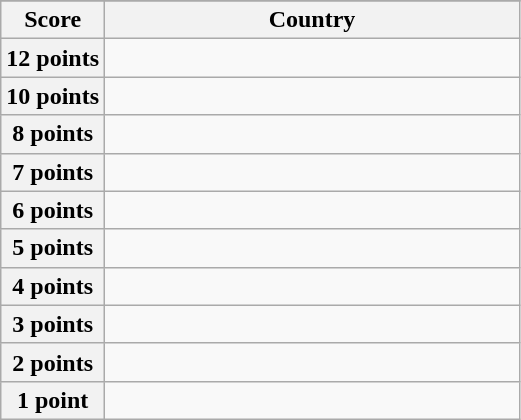<table class="wikitable">
<tr>
</tr>
<tr>
<th scope="col" width="20%">Score</th>
<th scope="col">Country</th>
</tr>
<tr>
<th scope="row">12 points</th>
<td></td>
</tr>
<tr>
<th scope="row">10 points</th>
<td></td>
</tr>
<tr>
<th scope="row">8 points</th>
<td></td>
</tr>
<tr>
<th scope="row">7 points</th>
<td></td>
</tr>
<tr>
<th scope="row">6 points</th>
<td></td>
</tr>
<tr>
<th scope="row">5 points</th>
<td></td>
</tr>
<tr>
<th scope="row">4 points</th>
<td></td>
</tr>
<tr>
<th scope="row">3 points</th>
<td></td>
</tr>
<tr>
<th scope="row">2 points</th>
<td></td>
</tr>
<tr>
<th scope="row">1 point</th>
<td></td>
</tr>
</table>
